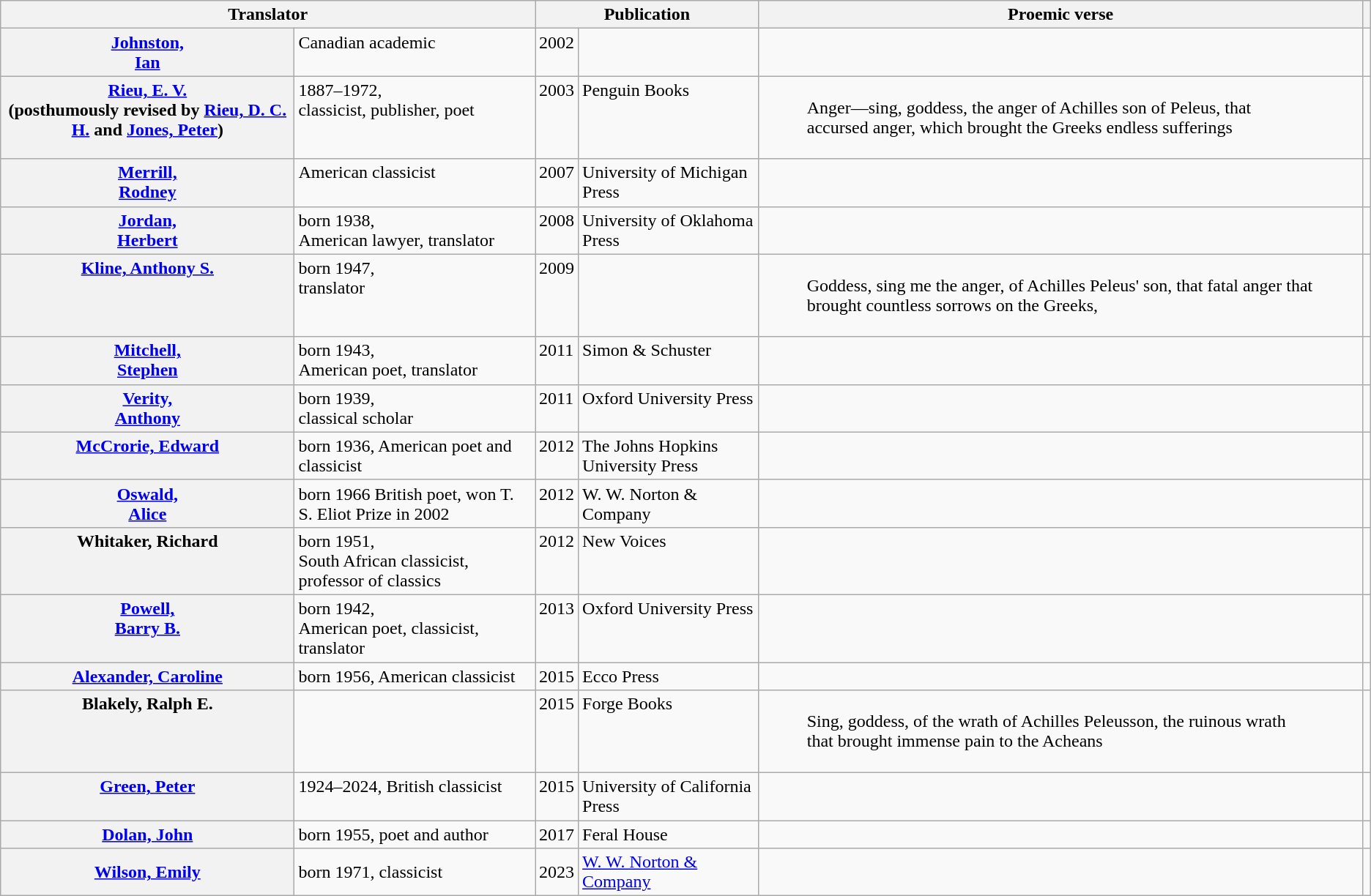<table class="wikitable" ">
<tr>
<th scope="col" colspan="2">Translator</th>
<th scope="col" colspan="2">Publication</th>
<th scope="col">Proemic verse</th>
<th scope="col"></th>
</tr>
<tr valign="top">
<th><a href='#'>Johnston,<br>Ian</a></th>
<td>Canadian academic</td>
<td>2002</td>
<td></td>
<td><blockquote></blockquote></td>
<td></td>
</tr>
<tr valign="top">
<th><a href='#'>Rieu, E. V.</a><br> (posthumously revised by <a href='#'>Rieu, D. C. H.</a> and <a href='#'>Jones, Peter</a>)</th>
<td>1887–1972,<br>classicist, publisher, poet</td>
<td>2003</td>
<td>Penguin Books</td>
<td><blockquote>Anger—sing, goddess, the anger of Achilles son of Peleus, that accursed anger, which brought the Greeks endless sufferings</blockquote></td>
<td></td>
</tr>
<tr valign="top">
<th><a href='#'>Merrill,<br>Rodney</a></th>
<td>American classicist</td>
<td>2007</td>
<td>University of Michigan Press</td>
<td><br><blockquote></blockquote></td>
<td></td>
</tr>
<tr valign="top">
<th><a href='#'>Jordan,<br>Herbert</a></th>
<td>born 1938,<br>American lawyer, translator</td>
<td>2008</td>
<td>University of Oklahoma Press</td>
<td><blockquote></blockquote></td>
<td></td>
</tr>
<tr valign="top">
<th><a href='#'>Kline, Anthony S.</a></th>
<td>born 1947,<br>translator</td>
<td>2009</td>
<td></td>
<td><blockquote>Goddess, sing me the anger, of Achilles Peleus' son, that fatal anger that brought countless sorrows on the Greeks,</blockquote></td>
<td></td>
</tr>
<tr valign="top">
<th><a href='#'>Mitchell,<br>Stephen</a></th>
<td>born 1943,<br>American poet, translator</td>
<td>2011</td>
<td>Simon & Schuster</td>
<td><blockquote></blockquote></td>
<td></td>
</tr>
<tr valign="top">
<th><a href='#'>Verity,<br>Anthony</a></th>
<td>born 1939,<br>classical scholar</td>
<td>2011</td>
<td>Oxford University Press</td>
<td><blockquote></blockquote></td>
<td></td>
</tr>
<tr valign="top">
<th><a href='#'>McCrorie, Edward</a></th>
<td>born 1936, American poet and classicist</td>
<td>2012</td>
<td>The Johns Hopkins University Press</td>
<td><blockquote></blockquote></td>
<td></td>
</tr>
<tr valign="top">
<th><a href='#'>Oswald,<br>Alice</a></th>
<td>born 1966 British poet, won T. S. Eliot Prize in 2002</td>
<td>2012</td>
<td>W. W. Norton & Company</td>
<td> </td>
<td></td>
</tr>
<tr valign="top">
<th>Whitaker, Richard</th>
<td>born 1951,<br>South African classicist, professor of classics</td>
<td>2012</td>
<td>New Voices</td>
<td><blockquote></blockquote></td>
<td></td>
</tr>
<tr valign="top">
<th><a href='#'>Powell,<br>Barry B.</a></th>
<td>born 1942,<br>American poet, classicist, translator</td>
<td>2013</td>
<td>Oxford University Press</td>
<td><blockquote></blockquote></td>
<td></td>
</tr>
<tr valign="top">
<th><a href='#'>Alexander, Caroline</a></th>
<td>born 1956, American classicist</td>
<td>2015</td>
<td>Ecco Press</td>
<td><blockquote></blockquote></td>
<td></td>
</tr>
<tr valign="top">
<th>Blakely, Ralph E.</th>
<td></td>
<td>2015</td>
<td>Forge Books</td>
<td><blockquote>Sing, goddess, of the wrath of Achilles Peleusson, the ruinous wrath that brought immense pain to the Acheans</blockquote></td>
<td></td>
</tr>
<tr valign="top">
<th><a href='#'>Green, Peter</a></th>
<td>1924–2024, British classicist</td>
<td>2015</td>
<td>University of California Press</td>
<td><blockquote></blockquote></td>
<td></td>
</tr>
<tr valign="top">
<th><a href='#'>Dolan, John</a></th>
<td>born 1955, poet and author</td>
<td>2017</td>
<td>Feral House</td>
<td><blockquote></blockquote></td>
<td></td>
</tr>
<tr>
<th><a href='#'>Wilson, Emily</a></th>
<td>born 1971, classicist</td>
<td>2023</td>
<td><a href='#'>W. W. Norton & Company</a></td>
<td><blockquote></blockquote></td>
<td></td>
</tr>
</table>
